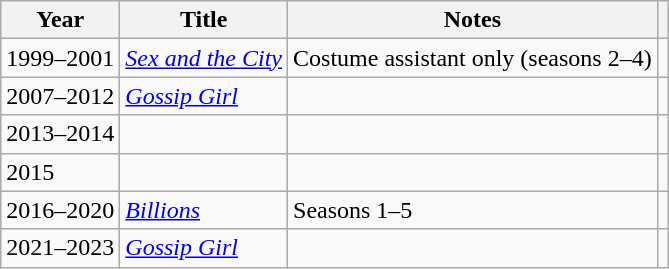<table class="wikitable sortable">
<tr>
<th>Year</th>
<th>Title</th>
<th class="unsortable">Notes</th>
<th class="unsortable"></th>
</tr>
<tr>
<td>1999–2001</td>
<td><em><a href='#'>Sex and the City</a></em></td>
<td>Costume assistant only (seasons 2–4)</td>
<td></td>
</tr>
<tr>
<td>2007–2012</td>
<td><em><a href='#'>Gossip Girl</a></em></td>
<td></td>
<td></td>
</tr>
<tr>
<td>2013–2014</td>
<td><em></em></td>
<td></td>
<td></td>
</tr>
<tr>
<td>2015</td>
<td><em></em></td>
<td></td>
<td></td>
</tr>
<tr>
<td>2016–2020</td>
<td><em><a href='#'>Billions</a></em></td>
<td>Seasons 1–5</td>
<td></td>
</tr>
<tr>
<td>2021–2023</td>
<td><em><a href='#'>Gossip Girl</a></em></td>
<td></td>
<td></td>
</tr>
</table>
